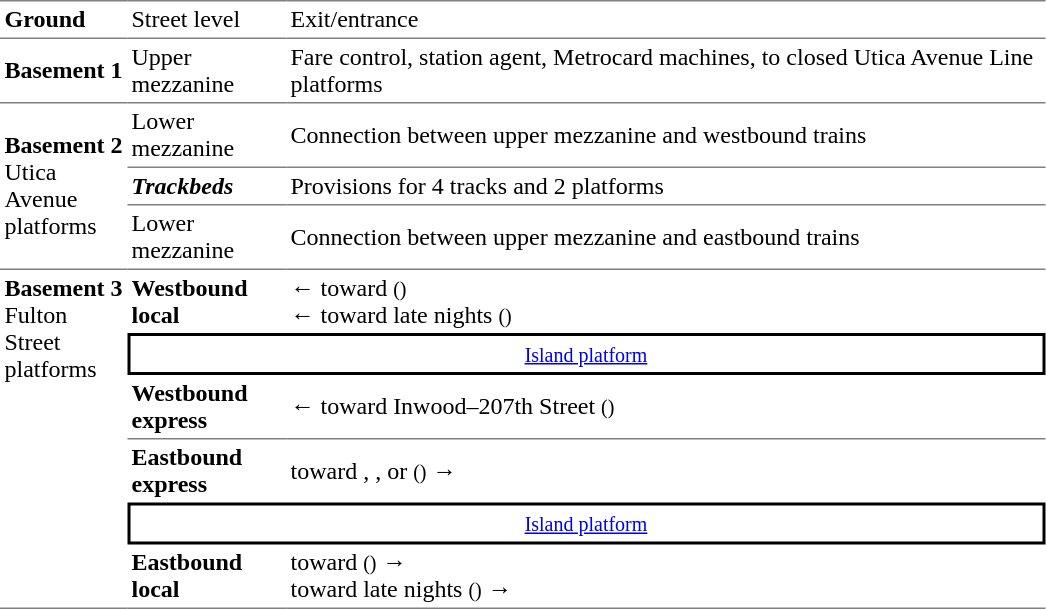<table table border=0 cellspacing=0 cellpadding=3>
<tr>
<td style="border-top:solid 1px gray;" width=75><strong>Ground</strong></td>
<td style="border-top:solid 1px gray;" width=100>Street level</td>
<td style="border-top:solid 1px gray;" width=500>Exit/entrance</td>
</tr>
<tr>
<td style="border-top:solid 1px gray;"><strong>Basement 1</strong></td>
<td style="border-top:solid 1px gray;">Upper mezzanine</td>
<td style="border-top:solid 1px gray;">Fare control, station agent, Metrocard machines, to closed Utica Avenue Line platforms <br></td>
</tr>
<tr>
<td style="border-top:solid 1px gray;" rowspan=3><strong>Basement 2</strong><br>Utica Avenue platforms</td>
<td style="border-top:solid 1px gray;">Lower mezzanine</td>
<td style="border-top:solid 1px gray;">Connection between upper mezzanine and westbound trains</td>
</tr>
<tr>
<td style="border-top:solid 1px gray;"><strong><em>Trackbeds</em></strong></td>
<td style="border-top:solid 1px gray;">Provisions for 4 tracks and 2 platforms</td>
</tr>
<tr>
<td style="border-top:solid 1px gray;">Lower mezzanine</td>
<td style="border-top:solid 1px gray;">Connection between upper mezzanine and eastbound trains</td>
</tr>
<tr>
<td style="border-top:solid 1px gray;border-bottom:solid 1px gray;vertical-align:top;" rowspan=6><strong>Basement 3</strong><br>Fulton Street platforms</td>
<td style="border-top:solid 1px gray;"><span><strong>Westbound local</strong></span></td>
<td style="border-top:solid 1px gray;">←  toward  <small>()</small><br>←  toward  late nights <small>()</small></td>
</tr>
<tr>
<td style="border-top:solid 2px black;border-right:solid 2px black;border-left:solid 2px black;border-bottom:solid 2px black;text-align:center;" colspan=2><small><a href='#'>Island platform</a> </small></td>
</tr>
<tr>
<td style="border-bottom:solid 1px gray;"><span><strong>Westbound express</strong></span></td>
<td style="border-bottom:solid 1px gray;">←  toward Inwood–207th Street <small>()</small></td>
</tr>
<tr>
<td><span><strong>Eastbound express</strong></span></td>
<td>  toward , , or  <small>()</small> →</td>
</tr>
<tr>
<td style="border-top:solid 2px black;border-right:solid 2px black;border-left:solid 2px black;border-bottom:solid 2px black;text-align:center;" colspan=2><small><a href='#'>Island platform</a> </small></td>
</tr>
<tr>
<td style="border-bottom:solid 1px gray;"><span><strong>Eastbound local</strong></span></td>
<td style="border-bottom:solid 1px gray;">  toward  <small>()</small> →<br>  toward  late nights <small>()</small> →</td>
</tr>
</table>
